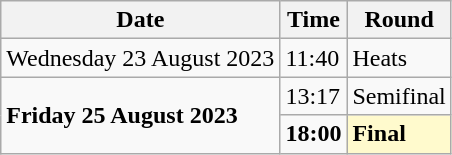<table class="wikitable">
<tr>
<th>Date</th>
<th>Time</th>
<th>Round</th>
</tr>
<tr>
<td>Wednesday 23 August 2023</td>
<td>11:40</td>
<td>Heats</td>
</tr>
<tr>
<td rowspan=2><strong>Friday 25 August 2023</strong></td>
<td>13:17</td>
<td>Semifinal</td>
</tr>
<tr>
<td><strong>18:00</strong></td>
<td style=background:lemonchiffon><strong>Final</strong></td>
</tr>
</table>
